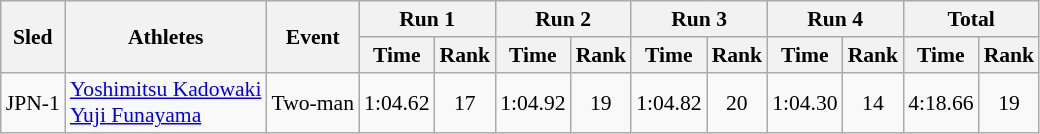<table class="wikitable" border="1" style="font-size:90%">
<tr>
<th rowspan="2">Sled</th>
<th rowspan="2">Athletes</th>
<th rowspan="2">Event</th>
<th colspan="2">Run 1</th>
<th colspan="2">Run 2</th>
<th colspan="2">Run 3</th>
<th colspan="2">Run 4</th>
<th colspan="2">Total</th>
</tr>
<tr>
<th>Time</th>
<th>Rank</th>
<th>Time</th>
<th>Rank</th>
<th>Time</th>
<th>Rank</th>
<th>Time</th>
<th>Rank</th>
<th>Time</th>
<th>Rank</th>
</tr>
<tr>
<td align="center">JPN-1</td>
<td><a href='#'>Yoshimitsu Kadowaki</a><br><a href='#'>Yuji Funayama</a></td>
<td>Two-man</td>
<td align="center">1:04.62</td>
<td align="center">17</td>
<td align="center">1:04.92</td>
<td align="center">19</td>
<td align="center">1:04.82</td>
<td align="center">20</td>
<td align="center">1:04.30</td>
<td align="center">14</td>
<td align="center">4:18.66</td>
<td align="center">19</td>
</tr>
</table>
